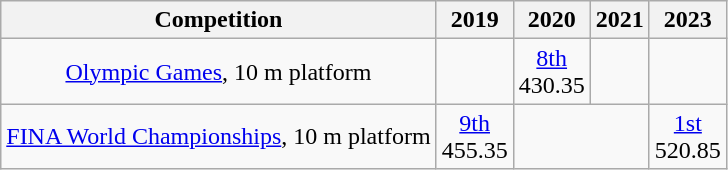<table class="wikitable" style="text-align:center;">
<tr>
<th>Competition</th>
<th>2019</th>
<th>2020</th>
<th>2021</th>
<th>2023</th>
</tr>
<tr>
<td><a href='#'>Olympic Games</a>, 10 m platform</td>
<td colspan="1"></td>
<td><a href='#'>8th</a><br>430.35</td>
<td colspan="1"></td>
</tr>
<tr>
<td><a href='#'>FINA World Championships</a>, 10 m platform</td>
<td><a href='#'>9th</a><br>455.35</td>
<td colspan="2"></td>
<td><a href='#'>1st</a><br>520.85</td>
</tr>
</table>
